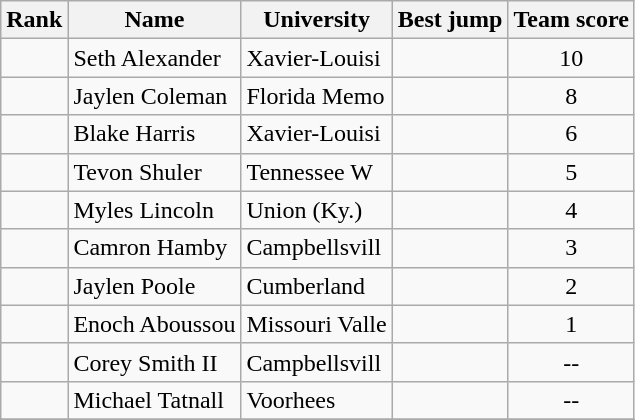<table class="wikitable sortable" style="text-align:center">
<tr>
<th>Rank</th>
<th>Name</th>
<th>University</th>
<th>Best jump</th>
<th>Team score</th>
</tr>
<tr>
<td></td>
<td align=left>Seth Alexander</td>
<td align="left">Xavier-Louisi</td>
<td><strong></strong></td>
<td>10</td>
</tr>
<tr>
<td></td>
<td align=left>Jaylen Coleman</td>
<td align="left">Florida Memo</td>
<td><strong></strong></td>
<td>8</td>
</tr>
<tr>
<td></td>
<td align=left>Blake Harris</td>
<td align="left">Xavier-Louisi</td>
<td><strong></strong></td>
<td>6</td>
</tr>
<tr>
<td></td>
<td align=left>Tevon Shuler</td>
<td align="left">Tennessee W</td>
<td><strong></strong></td>
<td>5</td>
</tr>
<tr>
<td></td>
<td align=left>Myles Lincoln</td>
<td align="left">Union (Ky.)</td>
<td><strong></strong></td>
<td>4</td>
</tr>
<tr>
<td></td>
<td align=left>Camron Hamby</td>
<td align="left">Campbellsvill</td>
<td><strong></strong></td>
<td>3</td>
</tr>
<tr>
<td></td>
<td align=left>Jaylen Poole</td>
<td align="left">Cumberland</td>
<td><strong></strong></td>
<td>2</td>
</tr>
<tr>
<td></td>
<td align=left>Enoch Aboussou</td>
<td align="left">Missouri Valle</td>
<td><strong></strong></td>
<td>1</td>
</tr>
<tr>
<td></td>
<td align=left>Corey Smith II</td>
<td align="left">Campbellsvill</td>
<td><strong></strong></td>
<td>--</td>
</tr>
<tr>
<td></td>
<td align=left>Michael Tatnall</td>
<td align="left">Voorhees</td>
<td><strong></strong></td>
<td>--</td>
</tr>
<tr>
</tr>
</table>
